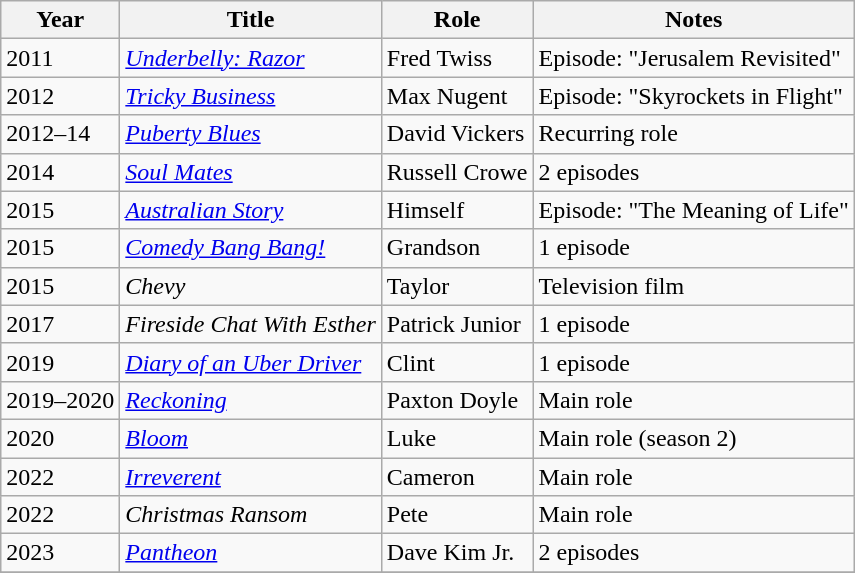<table class="wikitable sortable">
<tr>
<th>Year</th>
<th>Title</th>
<th>Role</th>
<th>Notes</th>
</tr>
<tr>
<td>2011</td>
<td><em><a href='#'>Underbelly: Razor</a></em></td>
<td>Fred Twiss</td>
<td>Episode: "Jerusalem Revisited"</td>
</tr>
<tr>
<td>2012</td>
<td><em><a href='#'>Tricky Business</a></em></td>
<td>Max Nugent</td>
<td>Episode: "Skyrockets in Flight"</td>
</tr>
<tr>
<td>2012–14</td>
<td><em><a href='#'>Puberty Blues</a></em></td>
<td>David Vickers</td>
<td>Recurring role</td>
</tr>
<tr>
<td>2014</td>
<td><em><a href='#'>Soul Mates</a> </em></td>
<td>Russell Crowe</td>
<td>2 episodes</td>
</tr>
<tr>
<td>2015</td>
<td><em><a href='#'>Australian Story</a></em></td>
<td>Himself</td>
<td>Episode: "The Meaning of Life"</td>
</tr>
<tr>
<td>2015</td>
<td><em><a href='#'>Comedy Bang Bang!</a></em></td>
<td>Grandson</td>
<td>1 episode</td>
</tr>
<tr>
<td>2015</td>
<td><em>Chevy</em></td>
<td>Taylor</td>
<td>Television film</td>
</tr>
<tr>
<td>2017</td>
<td><em>Fireside Chat With Esther</em></td>
<td>Patrick Junior</td>
<td>1 episode</td>
</tr>
<tr>
<td>2019</td>
<td><em><a href='#'>Diary of an Uber Driver</a></em></td>
<td>Clint</td>
<td>1 episode</td>
</tr>
<tr>
<td>2019–2020</td>
<td><em><a href='#'>Reckoning</a></em></td>
<td>Paxton Doyle</td>
<td>Main role</td>
</tr>
<tr>
<td>2020</td>
<td><em><a href='#'>Bloom</a></em></td>
<td>Luke</td>
<td>Main role (season 2)</td>
</tr>
<tr>
<td>2022</td>
<td><em><a href='#'>Irreverent</a></em></td>
<td>Cameron</td>
<td>Main role</td>
</tr>
<tr>
<td>2022</td>
<td><em>Christmas Ransom</em></td>
<td>Pete</td>
<td>Main role</td>
</tr>
<tr>
<td>2023</td>
<td><em><a href='#'>Pantheon</a></em></td>
<td>Dave Kim Jr.</td>
<td>2 episodes</td>
</tr>
<tr>
</tr>
</table>
